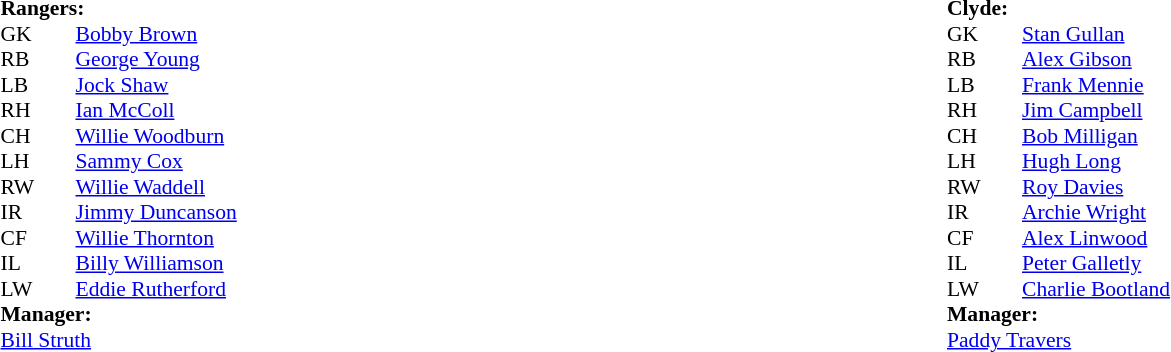<table width="100%">
<tr>
<td valign="top" width="50%"><br><table style="font-size: 90%" cellspacing="0" cellpadding="0">
<tr>
<td colspan="4"><strong>Rangers:</strong></td>
</tr>
<tr>
<th width="25"></th>
<th width="25"></th>
</tr>
<tr>
<td>GK</td>
<td></td>
<td> <a href='#'>Bobby Brown</a></td>
</tr>
<tr>
<td>RB</td>
<td></td>
<td> <a href='#'>George Young</a></td>
</tr>
<tr>
<td>LB</td>
<td></td>
<td> <a href='#'>Jock Shaw</a></td>
</tr>
<tr>
<td>RH</td>
<td></td>
<td> <a href='#'>Ian McColl</a></td>
</tr>
<tr>
<td>CH</td>
<td></td>
<td> <a href='#'>Willie Woodburn</a></td>
</tr>
<tr>
<td>LH</td>
<td></td>
<td> <a href='#'>Sammy Cox</a></td>
</tr>
<tr>
<td>RW</td>
<td></td>
<td> <a href='#'>Willie Waddell</a></td>
</tr>
<tr>
<td>IR</td>
<td></td>
<td><a href='#'>Jimmy Duncanson</a></td>
</tr>
<tr>
<td>CF</td>
<td></td>
<td> <a href='#'>Willie Thornton</a></td>
</tr>
<tr>
<td>IL</td>
<td></td>
<td> <a href='#'>Billy Williamson</a></td>
</tr>
<tr>
<td>LW</td>
<td></td>
<td> <a href='#'>Eddie Rutherford</a></td>
</tr>
<tr>
<td colspan=4><strong>Manager:</strong></td>
</tr>
<tr>
<td colspan="4"> <a href='#'>Bill Struth</a></td>
</tr>
</table>
</td>
<td valign="top" width="50%"><br><table style="font-size: 90%" cellspacing="0" cellpadding="0">
<tr>
<td colspan="4"><strong>Clyde:</strong></td>
</tr>
<tr>
<th width="25"></th>
<th width="25"></th>
</tr>
<tr>
<td>GK</td>
<td></td>
<td> <a href='#'>Stan Gullan</a></td>
</tr>
<tr>
<td>RB</td>
<td></td>
<td> <a href='#'>Alex Gibson</a></td>
</tr>
<tr>
<td>LB</td>
<td></td>
<td> <a href='#'>Frank Mennie</a></td>
</tr>
<tr>
<td>RH</td>
<td></td>
<td> <a href='#'>Jim Campbell</a></td>
</tr>
<tr>
<td>CH</td>
<td></td>
<td> <a href='#'>Bob Milligan</a></td>
</tr>
<tr>
<td>LH</td>
<td></td>
<td> <a href='#'>Hugh Long</a></td>
</tr>
<tr>
<td>RW</td>
<td></td>
<td> <a href='#'>Roy Davies</a></td>
</tr>
<tr>
<td>IR</td>
<td></td>
<td> <a href='#'>Archie Wright</a></td>
</tr>
<tr>
<td>CF</td>
<td></td>
<td> <a href='#'>Alex Linwood</a></td>
</tr>
<tr>
<td>IL</td>
<td></td>
<td> <a href='#'>Peter Galletly</a></td>
</tr>
<tr>
<td>LW</td>
<td></td>
<td> <a href='#'>Charlie Bootland</a></td>
</tr>
<tr>
<td colspan=4><strong>Manager:</strong></td>
</tr>
<tr>
<td colspan="4"> <a href='#'>Paddy Travers</a></td>
</tr>
</table>
</td>
</tr>
</table>
